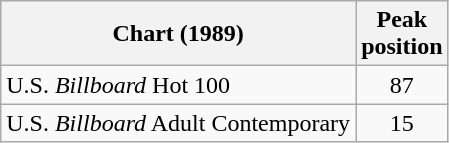<table class="wikitable">
<tr>
<th>Chart (1989)</th>
<th>Peak<br>position</th>
</tr>
<tr>
<td>U.S. <em>Billboard</em> Hot 100</td>
<td align="center">87</td>
</tr>
<tr>
<td>U.S. <em>Billboard</em> Adult Contemporary</td>
<td align="center">15</td>
</tr>
</table>
